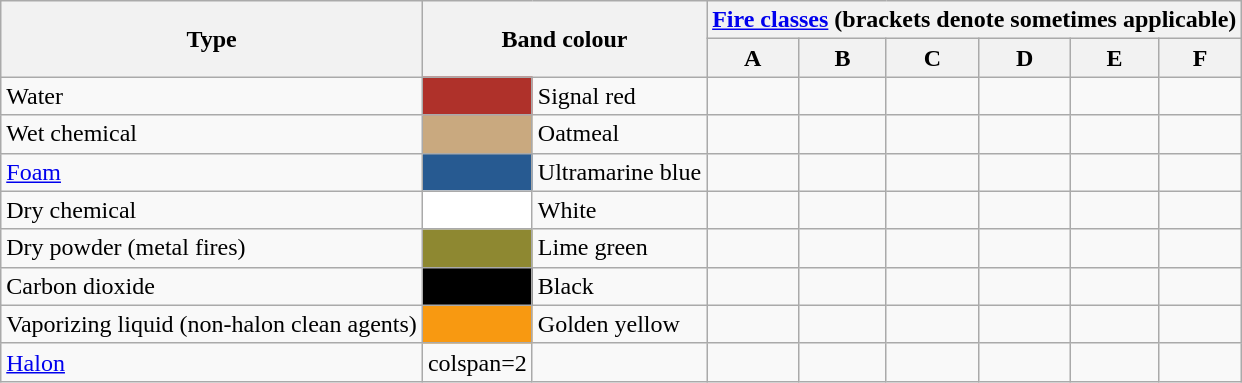<table class="wikitable">
<tr>
<th rowspan=2>Type</th>
<th rowspan=2 colspan="2">Band colour</th>
<th colspan="6"><a href='#'>Fire classes</a> (brackets denote sometimes applicable)</th>
</tr>
<tr>
<th>A</th>
<th>B</th>
<th>C</th>
<th>D</th>
<th>E</th>
<th>F</th>
</tr>
<tr>
<td>Water</td>
<td style="background:#AF312A;"></td>
<td>Signal red</td>
<td></td>
<td></td>
<td></td>
<td></td>
<td></td>
<td></td>
</tr>
<tr>
<td>Wet chemical</td>
<td style="background:#C9A97F;"></td>
<td>Oatmeal</td>
<td></td>
<td></td>
<td></td>
<td></td>
<td></td>
<td></td>
</tr>
<tr>
<td><a href='#'>Foam</a></td>
<td style="background:#275A91;"></td>
<td>Ultramarine blue</td>
<td></td>
<td></td>
<td></td>
<td></td>
<td></td>
<td></td>
</tr>
<tr>
<td>Dry chemical</td>
<td style="background:#fff;"></td>
<td>White</td>
<td></td>
<td></td>
<td></td>
<td></td>
<td></td>
<td></td>
</tr>
<tr>
<td>Dry powder (metal fires)</td>
<td style="background:#8E8831;"></td>
<td>Lime green</td>
<td></td>
<td></td>
<td></td>
<td></td>
<td></td>
<td></td>
</tr>
<tr>
<td>Carbon dioxide</td>
<td style="background:#000;"></td>
<td>Black</td>
<td></td>
<td></td>
<td></td>
<td></td>
<td></td>
<td></td>
</tr>
<tr>
<td>Vaporizing liquid (non-halon clean agents)</td>
<td style="background:#F89911;"></td>
<td>Golden yellow</td>
<td></td>
<td></td>
<td></td>
<td></td>
<td></td>
<td></td>
</tr>
<tr>
<td><a href='#'>Halon</a></td>
<td>colspan=2 </td>
<td></td>
<td></td>
<td></td>
<td></td>
<td></td>
<td></td>
</tr>
</table>
